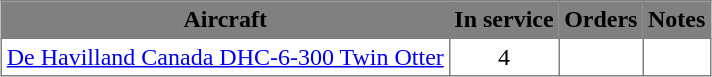<table class="toccolours" border="1" cellpadding="3" style="margin:1em auto; white-space:nowrap; border-collapse:collapse">
<tr style="background:gray;">
<th><span>Aircraft</span></th>
<th><span>In service</span></th>
<th><span>Orders</span></th>
<th><span>Notes</span></th>
</tr>
<tr>
<td><a href='#'>De Havilland Canada DHC-6-300 Twin Otter</a></td>
<td style="text-align:center;">4</td>
<td style="text-align:center;"></td>
<td></td>
</tr>
</table>
